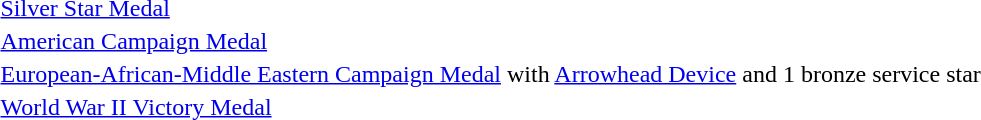<table>
<tr>
<td></td>
<td><a href='#'>Silver Star Medal</a></td>
</tr>
<tr>
<td></td>
<td><a href='#'>American Campaign Medal</a></td>
</tr>
<tr>
<td></td>
<td><a href='#'>European-African-Middle Eastern Campaign Medal</a> with <a href='#'>Arrowhead Device</a> and 1 bronze service star</td>
</tr>
<tr>
<td></td>
<td><a href='#'>World War II Victory Medal</a></td>
</tr>
<tr>
</tr>
</table>
